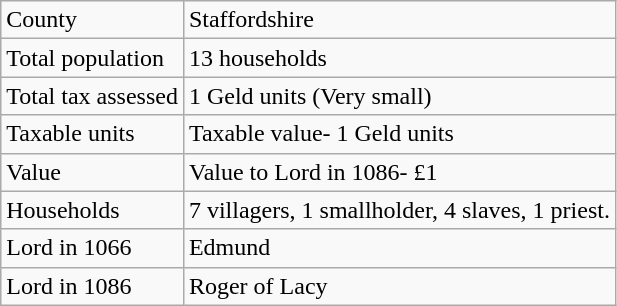<table class="wikitable">
<tr>
<td>County</td>
<td>Staffordshire</td>
</tr>
<tr>
<td>Total population</td>
<td>13 households</td>
</tr>
<tr>
<td>Total tax assessed</td>
<td>1 Geld units (Very small)</td>
</tr>
<tr>
<td>Taxable units</td>
<td>Taxable value- 1 Geld units</td>
</tr>
<tr>
<td>Value</td>
<td>Value to Lord in 1086- £1</td>
</tr>
<tr>
<td>Households</td>
<td>7 villagers, 1 smallholder, 4 slaves, 1 priest.</td>
</tr>
<tr>
<td>Lord in 1066</td>
<td>Edmund</td>
</tr>
<tr>
<td>Lord in 1086</td>
<td>Roger of Lacy</td>
</tr>
</table>
